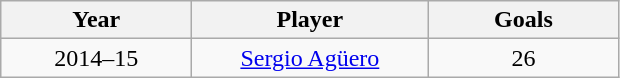<table class="wikitable" style="text-align:center">
<tr>
<th>Year</th>
<th>Player</th>
<th>Goals</th>
</tr>
<tr>
<td style="width:120px;">2014–15</td>
<td style="width:150px;"> <a href='#'>Sergio Agüero</a></td>
<td style="width:120px;">26</td>
</tr>
</table>
